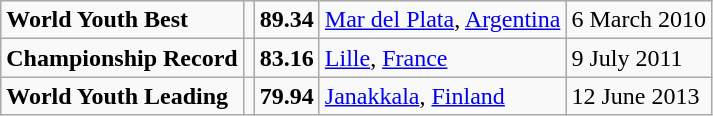<table class="wikitable">
<tr>
<td><strong>World Youth Best</strong></td>
<td></td>
<td><strong>89.34</strong></td>
<td><a href='#'>Mar del Plata</a>, <a href='#'>Argentina</a></td>
<td>6 March 2010</td>
</tr>
<tr>
<td><strong>Championship Record</strong></td>
<td></td>
<td><strong>83.16 </strong></td>
<td><a href='#'>Lille</a>, <a href='#'>France</a></td>
<td>9 July 2011</td>
</tr>
<tr>
<td><strong>World Youth Leading</strong></td>
<td></td>
<td><strong>79.94</strong></td>
<td><a href='#'>Janakkala</a>, <a href='#'>Finland</a></td>
<td>12 June 2013</td>
</tr>
</table>
